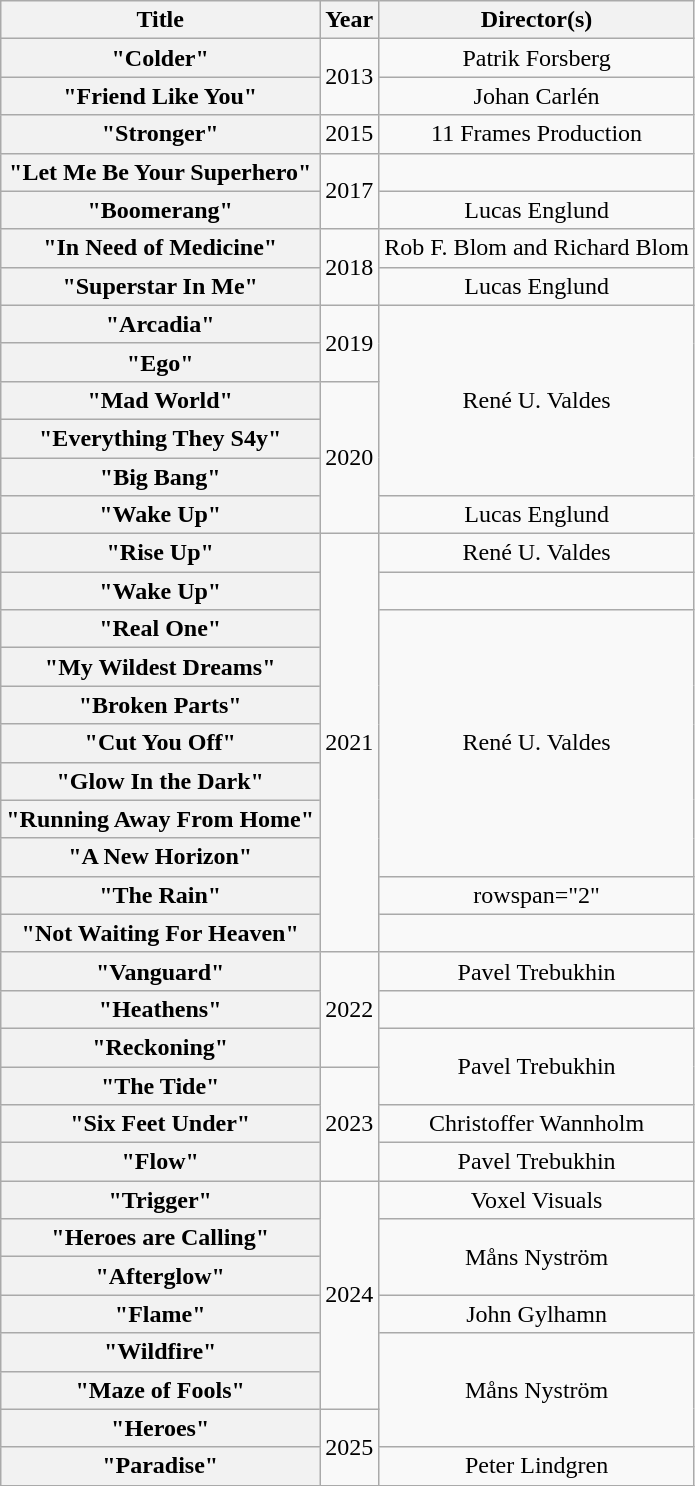<table class="wikitable plainrowheaders" style="text-align:center;">
<tr>
<th scope="col">Title</th>
<th scope="col">Year</th>
<th scope="col">Director(s)</th>
</tr>
<tr>
<th scope="row">"Colder"</th>
<td rowspan="2">2013</td>
<td>Patrik Forsberg</td>
</tr>
<tr>
<th scope="row">"Friend Like You"</th>
<td>Johan Carlén</td>
</tr>
<tr>
<th scope="row">"Stronger"</th>
<td>2015</td>
<td>11 Frames Production</td>
</tr>
<tr>
<th scope="row">"Let Me Be Your Superhero"</th>
<td rowspan="2">2017</td>
<td></td>
</tr>
<tr>
<th scope="row">"Boomerang" </th>
<td>Lucas Englund</td>
</tr>
<tr>
<th scope="row">"In Need of Medicine"</th>
<td rowspan="2">2018</td>
<td>Rob F. Blom and Richard Blom</td>
</tr>
<tr>
<th scope="row">"Superstar In Me"</th>
<td>Lucas Englund</td>
</tr>
<tr>
<th scope="row">"Arcadia"</th>
<td rowspan="2">2019</td>
<td rowspan="5">René U. Valdes</td>
</tr>
<tr>
<th scope="row">"Ego" </th>
</tr>
<tr>
<th scope="row">"Mad World" </th>
<td rowspan="4">2020</td>
</tr>
<tr>
<th scope="row">"Everything They S4y"</th>
</tr>
<tr>
<th scope="row">"Big Bang"</th>
</tr>
<tr>
<th scope="row">"Wake Up"</th>
<td>Lucas Englund</td>
</tr>
<tr>
<th scope="row">"Rise Up"</th>
<td rowspan="11">2021</td>
<td>René U. Valdes</td>
</tr>
<tr>
<th scope="row">"Wake Up" </th>
<td></td>
</tr>
<tr>
<th scope="row">"Real One"</th>
<td rowspan="7">René U. Valdes</td>
</tr>
<tr>
<th scope="row">"My Wildest Dreams"</th>
</tr>
<tr>
<th scope="row">"Broken Parts"</th>
</tr>
<tr>
<th scope="row">"Cut You Off"</th>
</tr>
<tr>
<th scope="row">"Glow In the Dark"</th>
</tr>
<tr>
<th scope="row">"Running Away From Home"</th>
</tr>
<tr>
<th scope="row">"A New Horizon"</th>
</tr>
<tr>
<th scope="row">"The Rain"</th>
<td>rowspan="2" </td>
</tr>
<tr>
<th scope="row">"Not Waiting For Heaven"</th>
</tr>
<tr>
<th scope="row">"Vanguard"</th>
<td rowspan="3">2022</td>
<td>Pavel Trebukhin</td>
</tr>
<tr>
<th scope="row">"Heathens"</th>
<td></td>
</tr>
<tr>
<th scope="row">"Reckoning"</th>
<td rowspan="2">Pavel Trebukhin</td>
</tr>
<tr>
<th scope="row">"The Tide"</th>
<td rowspan="3">2023</td>
</tr>
<tr>
<th scope="row">"Six Feet Under" </th>
<td>Christoffer Wannholm</td>
</tr>
<tr>
<th scope="row">"Flow"</th>
<td>Pavel Trebukhin</td>
</tr>
<tr>
<th scope="row">"Trigger"</th>
<td rowspan="6">2024</td>
<td>Voxel Visuals</td>
</tr>
<tr>
<th scope="row">"Heroes are Calling"</th>
<td rowspan="2">Måns Nyström</td>
</tr>
<tr>
<th scope="row">"Afterglow"</th>
</tr>
<tr>
<th scope="row">"Flame" </th>
<td>John Gylhamn</td>
</tr>
<tr>
<th scope="row">"Wildfire"</th>
<td rowspan="3">Måns Nyström</td>
</tr>
<tr>
<th scope="row">"Maze of Fools"</th>
</tr>
<tr>
<th scope="row">"Heroes"</th>
<td rowspan="2">2025</td>
</tr>
<tr>
<th scope="row">"Paradise" </th>
<td>Peter Lindgren</td>
</tr>
<tr>
</tr>
</table>
